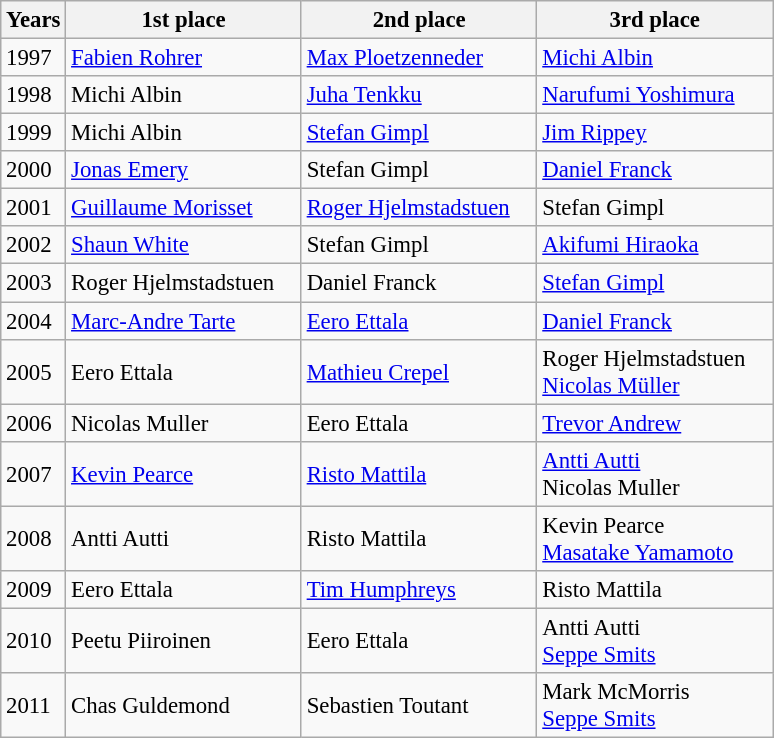<table class="wikitable" style="font-size:95%">
<tr>
<th>Years</th>
<th style="width: 150px;">1st place</th>
<th style="width: 150px;">2nd place</th>
<th style="width: 150px;">3rd place</th>
</tr>
<tr>
<td>1997</td>
<td><a href='#'>Fabien Rohrer</a></td>
<td><a href='#'>Max Ploetzenneder</a></td>
<td><a href='#'>Michi Albin</a></td>
</tr>
<tr>
<td>1998</td>
<td>Michi Albin</td>
<td><a href='#'>Juha Tenkku</a></td>
<td><a href='#'>Narufumi Yoshimura</a></td>
</tr>
<tr>
<td>1999</td>
<td>Michi Albin</td>
<td><a href='#'>Stefan Gimpl</a></td>
<td><a href='#'>Jim Rippey</a></td>
</tr>
<tr>
<td>2000</td>
<td><a href='#'>Jonas Emery</a></td>
<td>Stefan Gimpl</td>
<td><a href='#'>Daniel Franck</a></td>
</tr>
<tr>
<td>2001</td>
<td><a href='#'>Guillaume Morisset</a></td>
<td><a href='#'>Roger Hjelmstadstuen</a></td>
<td>Stefan Gimpl</td>
</tr>
<tr>
<td>2002</td>
<td><a href='#'>Shaun White</a></td>
<td>Stefan Gimpl</td>
<td><a href='#'>Akifumi Hiraoka</a></td>
</tr>
<tr>
<td>2003</td>
<td>Roger Hjelmstadstuen</td>
<td>Daniel Franck</td>
<td><a href='#'>Stefan Gimpl</a></td>
</tr>
<tr>
<td>2004</td>
<td><a href='#'>Marc-Andre Tarte</a></td>
<td><a href='#'>Eero Ettala</a></td>
<td><a href='#'>Daniel Franck</a></td>
</tr>
<tr>
<td>2005</td>
<td>Eero Ettala</td>
<td><a href='#'>Mathieu Crepel</a></td>
<td>Roger Hjelmstadstuen<br><a href='#'>Nicolas Müller</a></td>
</tr>
<tr>
<td>2006</td>
<td>Nicolas Muller</td>
<td>Eero Ettala</td>
<td><a href='#'>Trevor Andrew</a></td>
</tr>
<tr>
<td>2007</td>
<td><a href='#'>Kevin Pearce</a></td>
<td><a href='#'>Risto Mattila</a></td>
<td><a href='#'>Antti Autti</a><br>Nicolas Muller</td>
</tr>
<tr>
<td>2008</td>
<td>Antti Autti</td>
<td>Risto Mattila</td>
<td>Kevin Pearce<br><a href='#'>Masatake Yamamoto</a></td>
</tr>
<tr>
<td>2009</td>
<td>Eero Ettala</td>
<td><a href='#'>Tim Humphreys</a></td>
<td>Risto Mattila</td>
</tr>
<tr>
<td>2010</td>
<td>Peetu Piiroinen</td>
<td>Eero Ettala</td>
<td>Antti Autti<br><a href='#'>Seppe Smits</a></td>
</tr>
<tr>
<td>2011</td>
<td>Chas Guldemond</td>
<td>Sebastien Toutant</td>
<td>Mark McMorris<br><a href='#'>Seppe Smits</a></td>
</tr>
</table>
